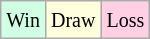<table class="wikitable">
<tr>
<td style="background:#d0ffe3;"><small>Win</small></td>
<td style="background:#ffffdd;"><small>Draw</small></td>
<td style="background:#ffd0e3;"><small>Loss</small></td>
</tr>
</table>
